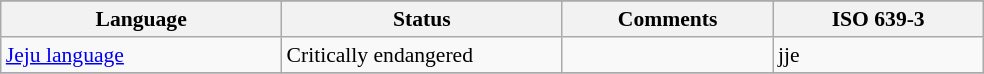<table class="wikitable" align="center" style="font-size:90%">
<tr>
</tr>
<tr>
<th width="20%">Language</th>
<th width="20%">Status</th>
<th width="15%">Comments</th>
<th width="15%">ISO 639-3</th>
</tr>
<tr>
<td><a href='#'>Jeju language</a></td>
<td>Critically endangered</td>
<td> </td>
<td>jje</td>
</tr>
<tr>
</tr>
</table>
